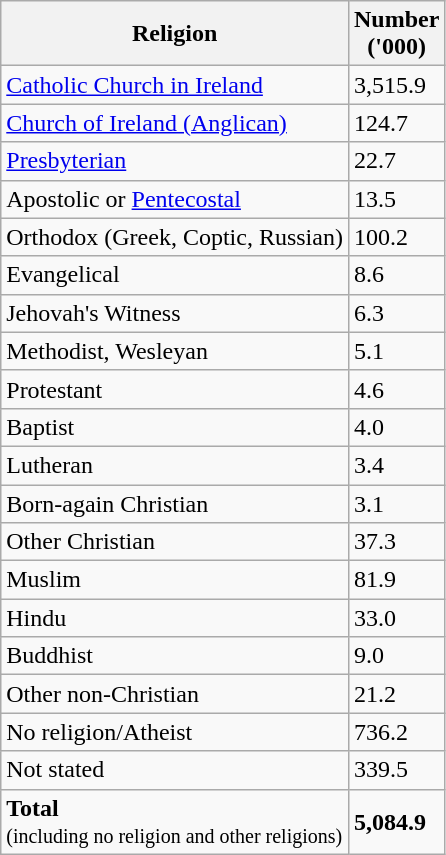<table class="wikitable sortable">
<tr ">
<th>Religion</th>
<th>Number<br>('000)</th>
</tr>
<tr>
<td><a href='#'>Catholic Church in Ireland</a></td>
<td>3,515.9</td>
</tr>
<tr>
<td><a href='#'>Church of Ireland (Anglican)</a></td>
<td>124.7</td>
</tr>
<tr>
<td><a href='#'>Presbyterian</a></td>
<td>22.7</td>
</tr>
<tr>
<td>Apostolic or <a href='#'>Pentecostal</a></td>
<td>13.5</td>
</tr>
<tr>
<td>Orthodox (Greek, Coptic, Russian)</td>
<td>100.2</td>
</tr>
<tr>
<td>Evangelical</td>
<td>8.6</td>
</tr>
<tr>
<td>Jehovah's Witness</td>
<td>6.3</td>
</tr>
<tr>
<td>Methodist, Wesleyan</td>
<td>5.1</td>
</tr>
<tr>
<td>Protestant</td>
<td>4.6</td>
</tr>
<tr>
<td>Baptist</td>
<td>4.0</td>
</tr>
<tr>
<td>Lutheran</td>
<td>3.4</td>
</tr>
<tr>
<td>Born-again Christian</td>
<td>3.1</td>
</tr>
<tr>
<td>Other Christian</td>
<td>37.3</td>
</tr>
<tr>
<td>Muslim</td>
<td>81.9</td>
</tr>
<tr>
<td>Hindu</td>
<td>33.0</td>
</tr>
<tr>
<td>Buddhist</td>
<td>9.0</td>
</tr>
<tr>
<td>Other non-Christian</td>
<td>21.2</td>
</tr>
<tr>
<td>No religion/Atheist</td>
<td>736.2</td>
</tr>
<tr>
<td>Not stated</td>
<td>339.5</td>
</tr>
<tr>
<td><strong>Total</strong><br><small>(including no religion and other religions)</small></td>
<td><strong>5,084.9</strong></td>
</tr>
</table>
